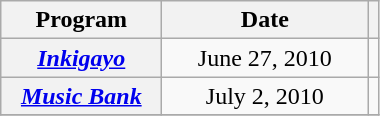<table class="wikitable plainrowheaders" style="text-align:center">
<tr>
<th width="100">Program</th>
<th width="130">Date</th>
<th></th>
</tr>
<tr>
<th scope="row"><em><a href='#'>Inkigayo</a></em></th>
<td>June 27, 2010</td>
<td></td>
</tr>
<tr>
<th scope="row"><em><a href='#'>Music Bank</a></em></th>
<td>July 2, 2010</td>
<td></td>
</tr>
<tr>
</tr>
</table>
